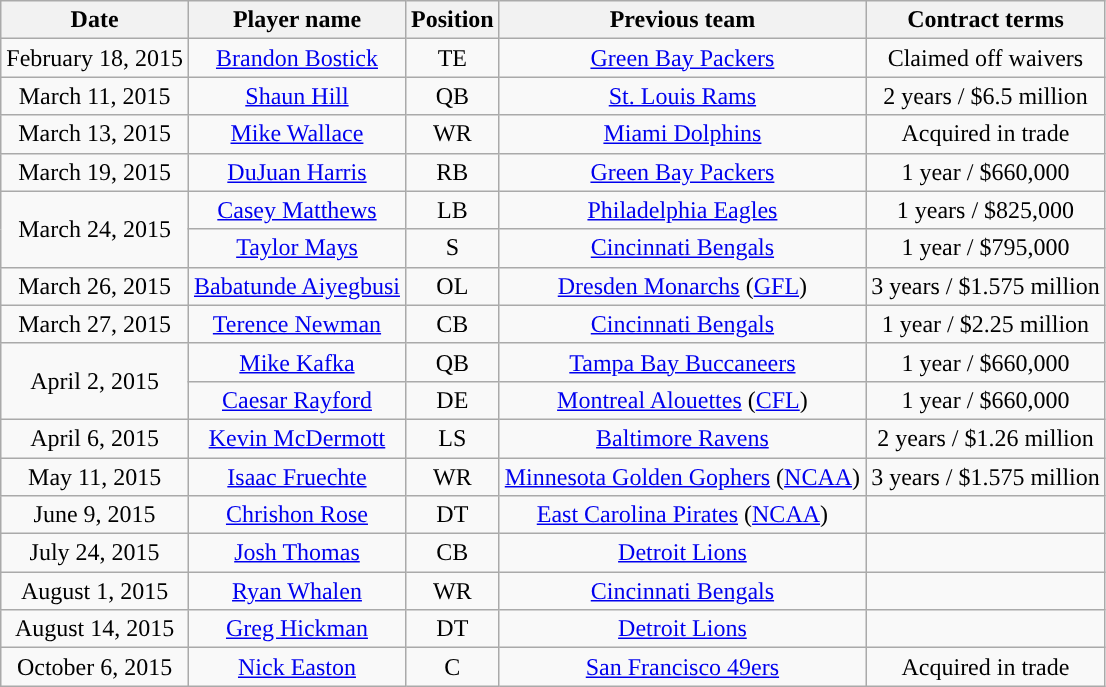<table class="wikitable" style="text-align:center">
<tr>
<th>Date</th>
<th>Player name</th>
<th>Position</th>
<th>Previous team</th>
<th>Contract terms</th>
</tr>
<tr>
<td>February 18, 2015</td>
<td><a href='#'>Brandon Bostick</a></td>
<td>TE</td>
<td><a href='#'>Green Bay Packers</a></td>
<td>Claimed off waivers</td>
</tr>
<tr>
<td>March 11, 2015</td>
<td><a href='#'>Shaun Hill</a></td>
<td>QB</td>
<td><a href='#'>St. Louis Rams</a></td>
<td>2 years / $6.5 million</td>
</tr>
<tr>
<td>March 13, 2015</td>
<td><a href='#'>Mike Wallace</a></td>
<td>WR</td>
<td><a href='#'>Miami Dolphins</a></td>
<td>Acquired in trade</td>
</tr>
<tr>
<td>March 19, 2015</td>
<td><a href='#'>DuJuan Harris</a></td>
<td>RB</td>
<td><a href='#'>Green Bay Packers</a></td>
<td>1 year / $660,000</td>
</tr>
<tr>
<td rowspan=2>March 24, 2015</td>
<td><a href='#'>Casey Matthews</a></td>
<td>LB</td>
<td><a href='#'>Philadelphia Eagles</a></td>
<td>1 years / $825,000</td>
</tr>
<tr>
<td><a href='#'>Taylor Mays</a></td>
<td>S</td>
<td><a href='#'>Cincinnati Bengals</a></td>
<td>1 year / $795,000</td>
</tr>
<tr>
<td>March 26, 2015</td>
<td><a href='#'>Babatunde Aiyegbusi</a></td>
<td>OL</td>
<td><a href='#'>Dresden Monarchs</a> (<a href='#'>GFL</a>)</td>
<td>3 years / $1.575 million</td>
</tr>
<tr>
<td>March 27, 2015</td>
<td><a href='#'>Terence Newman</a></td>
<td>CB</td>
<td><a href='#'>Cincinnati Bengals</a></td>
<td>1 year / $2.25 million</td>
</tr>
<tr>
<td rowspan=2>April 2, 2015</td>
<td><a href='#'>Mike Kafka</a></td>
<td>QB</td>
<td><a href='#'>Tampa Bay Buccaneers</a></td>
<td>1 year / $660,000</td>
</tr>
<tr>
<td><a href='#'>Caesar Rayford</a></td>
<td>DE</td>
<td><a href='#'>Montreal Alouettes</a> (<a href='#'>CFL</a>)</td>
<td>1 year / $660,000</td>
</tr>
<tr>
<td>April 6, 2015</td>
<td><a href='#'>Kevin McDermott</a></td>
<td>LS</td>
<td><a href='#'>Baltimore Ravens</a></td>
<td>2 years / $1.26 million</td>
</tr>
<tr>
<td>May 11, 2015</td>
<td><a href='#'>Isaac Fruechte</a></td>
<td>WR</td>
<td><a href='#'>Minnesota Golden Gophers</a> (<a href='#'>NCAA</a>)</td>
<td>3 years / $1.575 million</td>
</tr>
<tr>
<td>June 9, 2015</td>
<td><a href='#'>Chrishon Rose</a></td>
<td>DT</td>
<td><a href='#'>East Carolina Pirates</a> (<a href='#'>NCAA</a>)</td>
<td></td>
</tr>
<tr>
<td>July 24, 2015</td>
<td><a href='#'>Josh Thomas</a></td>
<td>CB</td>
<td><a href='#'>Detroit Lions</a></td>
<td></td>
</tr>
<tr>
<td>August 1, 2015</td>
<td><a href='#'>Ryan Whalen</a></td>
<td>WR</td>
<td><a href='#'>Cincinnati Bengals</a></td>
<td></td>
</tr>
<tr>
<td>August 14, 2015</td>
<td><a href='#'>Greg Hickman</a></td>
<td>DT</td>
<td><a href='#'>Detroit Lions</a></td>
<td></td>
</tr>
<tr>
<td>October 6, 2015</td>
<td><a href='#'>Nick Easton</a></td>
<td>C</td>
<td><a href='#'>San Francisco 49ers</a></td>
<td>Acquired in trade</td>
</tr>
</table>
